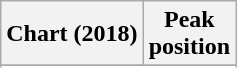<table class="wikitable sortable plainrowheaders" style="text-align:center">
<tr>
<th>Chart (2018)</th>
<th>Peak<br>position</th>
</tr>
<tr>
</tr>
<tr>
</tr>
<tr>
</tr>
</table>
